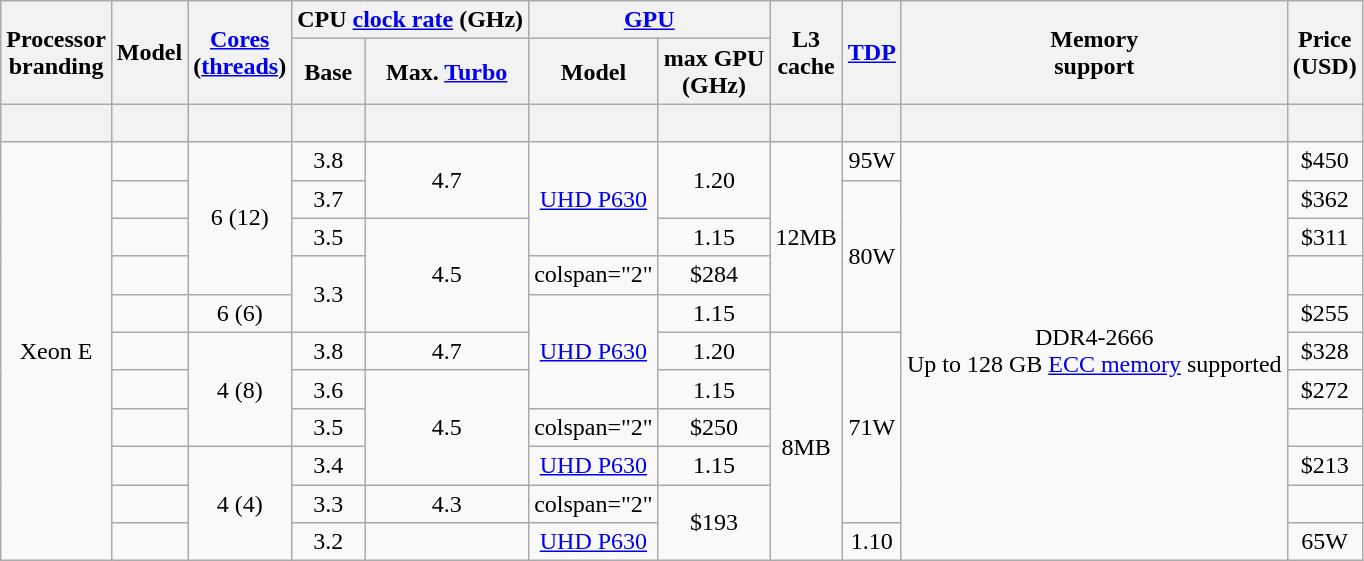<table class="wikitable sortable hover-highlight" style="text-align: center">
<tr>
<th rowspan="2">Processor<br>branding</th>
<th rowspan="2">Model</th>
<th rowspan="2"><a href='#'>Cores</a> <br> (<a href='#'>threads</a>)</th>
<th colspan="2">CPU <a href='#'>clock rate</a> (GHz)</th>
<th colspan="2"><a href='#'>GPU</a></th>
<th rowspan="2">L3<br>cache</th>
<th rowspan="2"><a href='#'>TDP</a></th>
<th rowspan="2">Memory<br>support</th>
<th rowspan="2">Price <br> (USD)</th>
</tr>
<tr>
<th>Base</th>
<th>Max. <a href='#'>Turbo</a></th>
<th>Model</th>
<th>max GPU<br>(GHz)</th>
</tr>
<tr>
<th style="background-position:center"><br></th>
<th style="background-position:center"></th>
<th style="background-position:center"></th>
<th style="background-position:center"></th>
<th style="background-position:center"></th>
<th style="background-position:center"></th>
<th style="background-position:center"></th>
<th style="background-position:center"></th>
<th style="background-position:center"></th>
<th style="background-position:center"></th>
<th style="background-position:center"></th>
</tr>
<tr>
<td rowspan="11">Xeon E</td>
<td></td>
<td rowspan="4">6 (12)</td>
<td>3.8</td>
<td rowspan="2">4.7</td>
<td rowspan="3"><a href='#'>UHD P630</a></td>
<td rowspan="2">1.20</td>
<td rowspan="5">12MB</td>
<td>95W</td>
<td rowspan="11">DDR4-2666<br>Up to 128 GB <a href='#'>ECC memory</a> supported</td>
<td>$450</td>
</tr>
<tr>
<td></td>
<td>3.7</td>
<td rowspan="4">80W</td>
<td>$362</td>
</tr>
<tr>
<td></td>
<td>3.5</td>
<td rowspan="3">4.5</td>
<td>1.15</td>
<td>$311</td>
</tr>
<tr>
<td></td>
<td rowspan="2">3.3</td>
<td>colspan="2" </td>
<td>$284</td>
</tr>
<tr>
<td></td>
<td>6 (6)</td>
<td rowspan="3"><a href='#'>UHD P630</a></td>
<td>1.15</td>
<td>$255</td>
</tr>
<tr>
<td></td>
<td rowspan="3">4 (8)</td>
<td>3.8</td>
<td>4.7</td>
<td>1.20</td>
<td rowspan="6">8MB</td>
<td rowspan="5">71W</td>
<td>$328</td>
</tr>
<tr>
<td></td>
<td>3.6</td>
<td rowspan="3">4.5</td>
<td>1.15</td>
<td>$272</td>
</tr>
<tr>
<td></td>
<td>3.5</td>
<td>colspan="2" </td>
<td>$250</td>
</tr>
<tr>
<td></td>
<td rowspan="3">4 (4)</td>
<td>3.4</td>
<td><a href='#'>UHD P630</a></td>
<td>1.15</td>
<td>$213</td>
</tr>
<tr>
<td></td>
<td>3.3</td>
<td>4.3</td>
<td>colspan="2" </td>
<td rowspan="2">$193</td>
</tr>
<tr>
<td></td>
<td>3.2</td>
<td></td>
<td><a href='#'>UHD P630</a></td>
<td>1.10</td>
<td>65W</td>
</tr>
</table>
